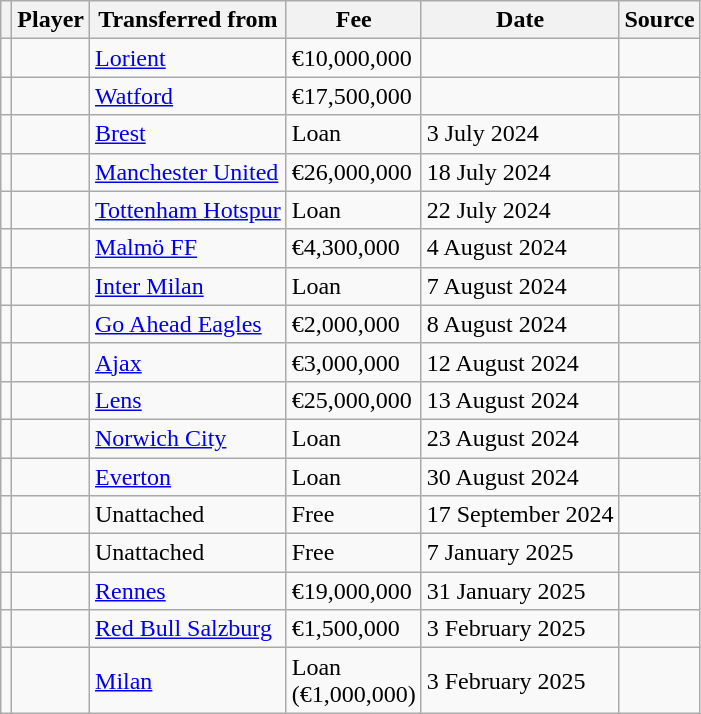<table class="wikitable plainrowheaders sortable">
<tr>
<th></th>
<th scope="col">Player</th>
<th>Transferred from</th>
<th style="width: 65px;">Fee</th>
<th scope="col">Date</th>
<th scope="col">Source</th>
</tr>
<tr>
<td align="center"></td>
<td></td>
<td> <a href='#'>Lorient</a></td>
<td>€10,000,000</td>
<td></td>
<td></td>
</tr>
<tr>
<td align="center"></td>
<td></td>
<td> <a href='#'>Watford</a></td>
<td>€17,500,000</td>
<td></td>
<td></td>
</tr>
<tr>
<td align="center"></td>
<td></td>
<td> <a href='#'>Brest</a></td>
<td>Loan</td>
<td>3 July 2024</td>
<td></td>
</tr>
<tr>
<td align="center"></td>
<td></td>
<td> <a href='#'>Manchester United</a></td>
<td>€26,000,000</td>
<td>18 July 2024</td>
<td></td>
</tr>
<tr>
<td align="center"></td>
<td></td>
<td> <a href='#'>Tottenham Hotspur</a></td>
<td>Loan</td>
<td>22 July 2024</td>
<td></td>
</tr>
<tr>
<td align="center"></td>
<td></td>
<td> <a href='#'>Malmö FF</a></td>
<td>€4,300,000</td>
<td>4 August 2024</td>
<td></td>
</tr>
<tr>
<td align="center"></td>
<td></td>
<td> <a href='#'>Inter Milan</a></td>
<td>Loan</td>
<td>7 August 2024</td>
<td></td>
</tr>
<tr>
<td align="center"></td>
<td></td>
<td> <a href='#'>Go Ahead Eagles</a></td>
<td>€2,000,000</td>
<td>8 August 2024</td>
<td></td>
</tr>
<tr>
<td align="center"></td>
<td></td>
<td> <a href='#'>Ajax</a></td>
<td>€3,000,000</td>
<td>12 August 2024</td>
<td></td>
</tr>
<tr>
<td align="center"></td>
<td></td>
<td> <a href='#'>Lens</a></td>
<td>€25,000,000</td>
<td>13 August 2024</td>
<td></td>
</tr>
<tr>
<td align="center"></td>
<td></td>
<td> <a href='#'>Norwich City</a></td>
<td>Loan</td>
<td>23 August 2024</td>
<td></td>
</tr>
<tr>
<td align="center"></td>
<td></td>
<td> <a href='#'>Everton</a></td>
<td>Loan</td>
<td>30 August 2024</td>
<td></td>
</tr>
<tr>
<td align="center"></td>
<td></td>
<td>Unattached</td>
<td>Free</td>
<td>17 September 2024</td>
<td></td>
</tr>
<tr>
<td align="center"></td>
<td></td>
<td>Unattached</td>
<td>Free</td>
<td>7 January 2025</td>
<td></td>
</tr>
<tr>
<td align="center"></td>
<td></td>
<td> <a href='#'>Rennes</a></td>
<td>€19,000,000</td>
<td>31 January 2025</td>
<td></td>
</tr>
<tr>
<td align="center"></td>
<td></td>
<td> <a href='#'>Red Bull Salzburg</a></td>
<td>€1,500,000</td>
<td>3 February 2025</td>
<td></td>
</tr>
<tr>
<td align="center"></td>
<td></td>
<td> <a href='#'>Milan</a></td>
<td>Loan (€1,000,000)</td>
<td>3 February 2025</td>
<td></td>
</tr>
</table>
